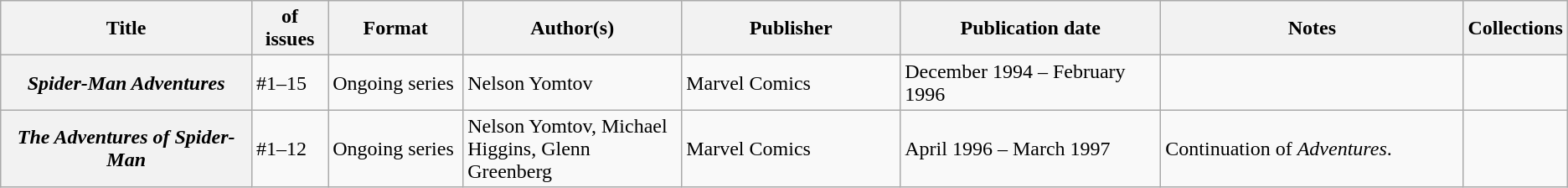<table class="wikitable">
<tr>
<th>Title</th>
<th style="width:40pt"> of issues</th>
<th style="width:75pt">Format</th>
<th style="width:125pt">Author(s)</th>
<th style="width:125pt">Publisher</th>
<th style="width:150pt">Publication date</th>
<th style="width:175pt">Notes</th>
<th>Collections</th>
</tr>
<tr>
<th><em>Spider-Man Adventures</em></th>
<td>#1–15</td>
<td>Ongoing series</td>
<td>Nelson Yomtov</td>
<td>Marvel Comics</td>
<td>December 1994 – February 1996</td>
<td></td>
<td></td>
</tr>
<tr>
<th><em>The Adventures of Spider-Man</em></th>
<td>#1–12</td>
<td>Ongoing series</td>
<td>Nelson Yomtov, Michael Higgins, Glenn Greenberg</td>
<td>Marvel Comics</td>
<td>April 1996 – March 1997</td>
<td>Continuation of <em>Adventures</em>.</td>
<td></td>
</tr>
</table>
